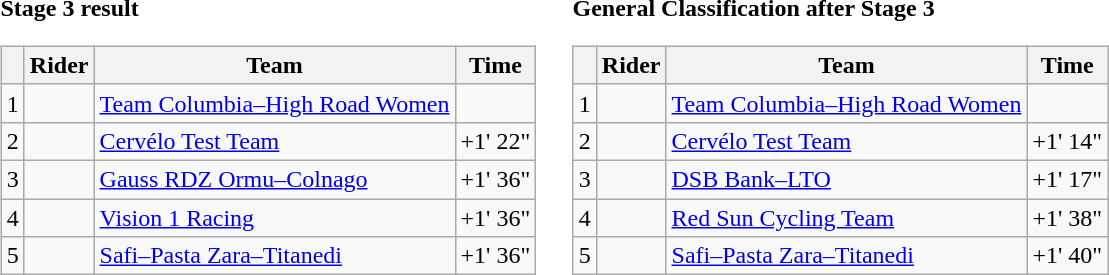<table>
<tr>
<td><strong>Stage 3 result</strong><br><table class=wikitable>
<tr>
<th></th>
<th>Rider</th>
<th>Team</th>
<th>Time</th>
</tr>
<tr>
<td>1</td>
<td></td>
<td><a href='#'>Team Columbia–High Road Women</a></td>
<td align=right></td>
</tr>
<tr>
<td>2</td>
<td></td>
<td><a href='#'>Cervélo Test Team</a></td>
<td align=right>+1' 22"</td>
</tr>
<tr>
<td>3</td>
<td></td>
<td><a href='#'>Gauss RDZ Ormu–Colnago</a></td>
<td align=right>+1' 36"</td>
</tr>
<tr>
<td>4</td>
<td></td>
<td><a href='#'>Vision 1 Racing</a></td>
<td align=right>+1' 36"</td>
</tr>
<tr>
<td>5</td>
<td></td>
<td><a href='#'>Safi–Pasta Zara–Titanedi</a></td>
<td align=right>+1' 36"</td>
</tr>
</table>
</td>
<td></td>
<td><strong>General Classification after Stage 3</strong><br><table class="wikitable">
<tr>
<th></th>
<th>Rider</th>
<th>Team</th>
<th>Time</th>
</tr>
<tr>
<td>1</td>
<td></td>
<td><a href='#'>Team Columbia–High Road Women</a></td>
<td align=right></td>
</tr>
<tr>
<td>2</td>
<td></td>
<td><a href='#'>Cervélo Test Team</a></td>
<td align=right>+1' 14"</td>
</tr>
<tr>
<td>3</td>
<td></td>
<td><a href='#'>DSB Bank–LTO</a></td>
<td align=right>+1' 17"</td>
</tr>
<tr>
<td>4</td>
<td></td>
<td><a href='#'>Red Sun Cycling Team</a></td>
<td align=right>+1' 38"</td>
</tr>
<tr>
<td>5</td>
<td></td>
<td><a href='#'>Safi–Pasta Zara–Titanedi</a></td>
<td align=right>+1' 40"</td>
</tr>
</table>
</td>
</tr>
</table>
